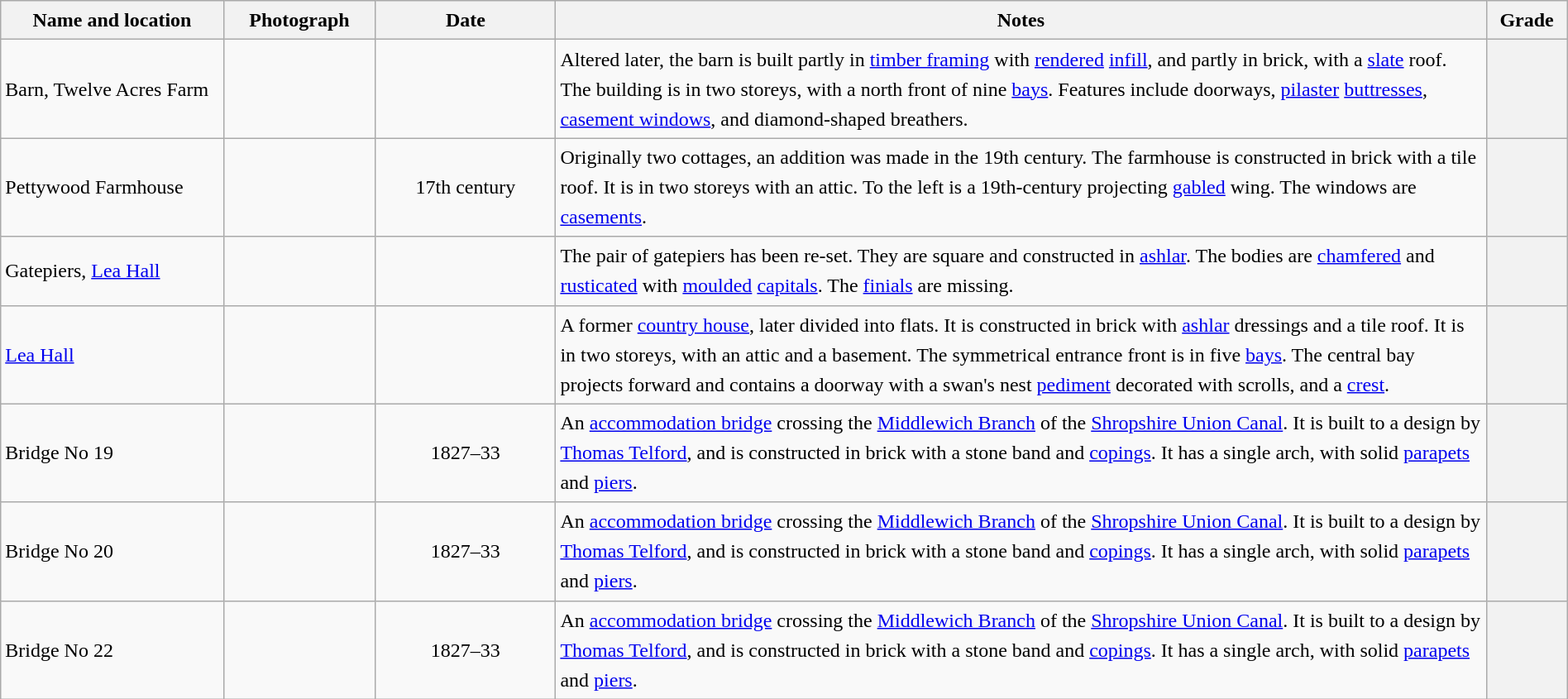<table class="wikitable sortable plainrowheaders" style="width:100%;border:0px;text-align:left;line-height:150%;">
<tr>
<th scope="col"  style="width:150px">Name and location</th>
<th scope="col"  style="width:100px" class="unsortable">Photograph</th>
<th scope="col"  style="width:120px">Date</th>
<th scope="col"  style="width:650px" class="unsortable">Notes</th>
<th scope="col"  style="width:50px">Grade</th>
</tr>
<tr>
<td>Barn, Twelve Acres Farm<br><small></small></td>
<td></td>
<td align="center"></td>
<td>Altered later, the barn is built partly in <a href='#'>timber framing</a> with <a href='#'>rendered</a> <a href='#'>infill</a>, and partly in brick, with a <a href='#'>slate</a> roof.  The building is in two storeys, with a north front of nine <a href='#'>bays</a>.  Features include doorways, <a href='#'>pilaster</a> <a href='#'>buttresses</a>, <a href='#'>casement windows</a>, and diamond-shaped breathers.</td>
<th></th>
</tr>
<tr>
<td>Pettywood Farmhouse<br><small></small></td>
<td></td>
<td align="center">17th century</td>
<td>Originally two cottages, an addition was made in the 19th century.  The farmhouse is constructed in brick with a tile roof.  It is in two storeys with an attic.  To the left is a 19th-century projecting <a href='#'>gabled</a> wing.  The windows are <a href='#'>casements</a>.</td>
<th></th>
</tr>
<tr>
<td>Gatepiers, <a href='#'>Lea Hall</a><br><small></small></td>
<td></td>
<td align="center"></td>
<td>The pair of gatepiers has been re-set.  They are square and constructed in <a href='#'>ashlar</a>.  The bodies are <a href='#'>chamfered</a> and <a href='#'>rusticated</a> with <a href='#'>moulded</a> <a href='#'>capitals</a>.  The <a href='#'>finials</a> are missing.</td>
<th></th>
</tr>
<tr>
<td><a href='#'>Lea Hall</a><br><small></small></td>
<td></td>
<td align="center"></td>
<td>A former <a href='#'>country house</a>, later divided into flats.  It is constructed in brick with <a href='#'>ashlar</a> dressings and a tile roof.  It is in two storeys, with an attic and a basement.  The symmetrical entrance front is in five <a href='#'>bays</a>.  The central bay projects forward and contains a doorway with a swan's nest <a href='#'>pediment</a> decorated with scrolls, and a <a href='#'>crest</a>.</td>
<th></th>
</tr>
<tr>
<td>Bridge No 19<br><small></small></td>
<td></td>
<td align="center">1827–33</td>
<td>An <a href='#'>accommodation bridge</a> crossing the <a href='#'>Middlewich Branch</a> of the <a href='#'>Shropshire Union Canal</a>.  It is built to a design by <a href='#'>Thomas Telford</a>, and is constructed in brick with a stone band and <a href='#'>copings</a>.  It has a single arch, with solid <a href='#'>parapets</a> and <a href='#'>piers</a>.</td>
<th></th>
</tr>
<tr>
<td>Bridge No 20<br><small></small></td>
<td></td>
<td align="center">1827–33</td>
<td>An <a href='#'>accommodation bridge</a> crossing the <a href='#'>Middlewich Branch</a> of the <a href='#'>Shropshire Union Canal</a>.  It is built to a design by <a href='#'>Thomas Telford</a>, and is constructed in brick with a stone band and <a href='#'>copings</a>.  It has a single arch, with solid <a href='#'>parapets</a> and <a href='#'>piers</a>.</td>
<th></th>
</tr>
<tr>
<td>Bridge No 22<br><small></small></td>
<td></td>
<td align="center">1827–33</td>
<td>An <a href='#'>accommodation bridge</a> crossing the <a href='#'>Middlewich Branch</a> of the <a href='#'>Shropshire Union Canal</a>.  It is built to a design by <a href='#'>Thomas Telford</a>, and is constructed in brick with a stone band and <a href='#'>copings</a>.  It has a single arch, with solid <a href='#'>parapets</a> and <a href='#'>piers</a>.</td>
<th></th>
</tr>
<tr>
</tr>
</table>
